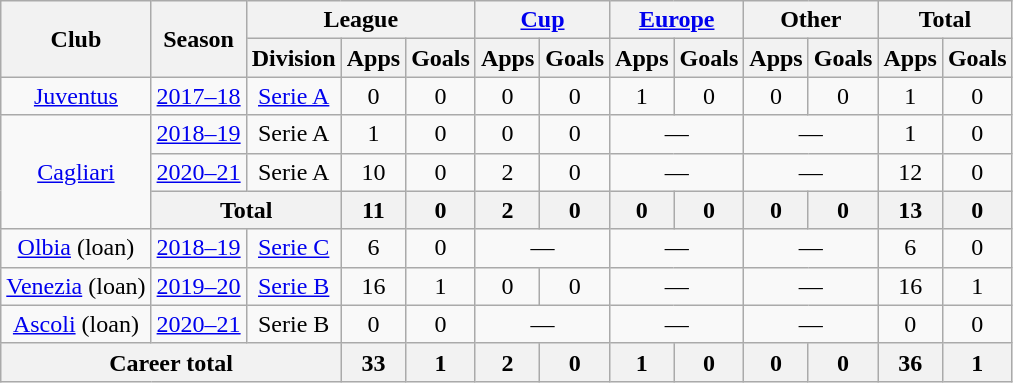<table class="wikitable" style="text-align:center">
<tr>
<th rowspan="2">Club</th>
<th rowspan="2">Season</th>
<th colspan="3">League</th>
<th colspan="2"><a href='#'>Cup</a></th>
<th colspan="2"><a href='#'>Europe</a></th>
<th colspan="2">Other</th>
<th colspan="2">Total</th>
</tr>
<tr>
<th>Division</th>
<th>Apps</th>
<th>Goals</th>
<th>Apps</th>
<th>Goals</th>
<th>Apps</th>
<th>Goals</th>
<th>Apps</th>
<th>Goals</th>
<th>Apps</th>
<th>Goals</th>
</tr>
<tr>
<td><a href='#'>Juventus</a></td>
<td><a href='#'>2017–18</a></td>
<td><a href='#'>Serie A</a></td>
<td>0</td>
<td>0</td>
<td>0</td>
<td>0</td>
<td>1</td>
<td>0</td>
<td>0</td>
<td>0</td>
<td>1</td>
<td>0</td>
</tr>
<tr>
<td rowspan="3"><a href='#'>Cagliari</a></td>
<td><a href='#'>2018–19</a></td>
<td>Serie A</td>
<td>1</td>
<td>0</td>
<td>0</td>
<td>0</td>
<td colspan="2">—</td>
<td colspan="2">—</td>
<td>1</td>
<td>0</td>
</tr>
<tr>
<td><a href='#'>2020–21</a></td>
<td>Serie A</td>
<td>10</td>
<td>0</td>
<td>2</td>
<td>0</td>
<td colspan="2">—</td>
<td colspan="2">—</td>
<td>12</td>
<td>0</td>
</tr>
<tr>
<th colspan="2">Total</th>
<th>11</th>
<th>0</th>
<th>2</th>
<th>0</th>
<th>0</th>
<th>0</th>
<th>0</th>
<th>0</th>
<th>13</th>
<th>0</th>
</tr>
<tr>
<td><a href='#'>Olbia</a> (loan)</td>
<td><a href='#'>2018–19</a></td>
<td><a href='#'>Serie C</a></td>
<td>6</td>
<td>0</td>
<td colspan="2">—</td>
<td colspan="2">—</td>
<td colspan="2">—</td>
<td>6</td>
<td>0</td>
</tr>
<tr>
<td><a href='#'>Venezia</a> (loan)</td>
<td><a href='#'>2019–20</a></td>
<td><a href='#'>Serie B</a></td>
<td>16</td>
<td>1</td>
<td>0</td>
<td>0</td>
<td colspan="2">—</td>
<td colspan="2">—</td>
<td>16</td>
<td>1</td>
</tr>
<tr>
<td><a href='#'>Ascoli</a> (loan)</td>
<td><a href='#'>2020–21</a></td>
<td>Serie B</td>
<td>0</td>
<td>0</td>
<td colspan="2">—</td>
<td colspan="2">—</td>
<td colspan="2">—</td>
<td>0</td>
<td>0</td>
</tr>
<tr>
<th colspan="3">Career total</th>
<th>33</th>
<th>1</th>
<th>2</th>
<th>0</th>
<th>1</th>
<th>0</th>
<th>0</th>
<th>0</th>
<th>36</th>
<th>1</th>
</tr>
</table>
